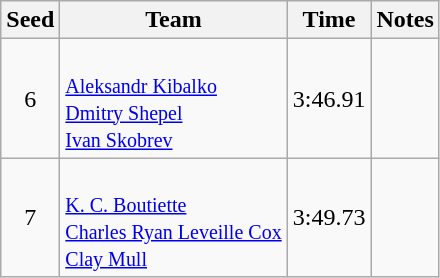<table class="wikitable" style="text-align:center">
<tr>
<th>Seed</th>
<th>Team</th>
<th>Time</th>
<th>Notes</th>
</tr>
<tr>
<td>6</td>
<td align="left"><small> <br> <a href='#'>Aleksandr Kibalko</a><br><a href='#'>Dmitry Shepel</a><br><a href='#'>Ivan Skobrev</a></small></td>
<td>3:46.91</td>
<td></td>
</tr>
<tr>
<td>7</td>
<td align="left"><small> <br> <a href='#'>K. C. Boutiette</a><br><a href='#'>Charles Ryan Leveille Cox</a><br><a href='#'>Clay Mull</a></small></td>
<td>3:49.73</td>
<td></td>
</tr>
</table>
